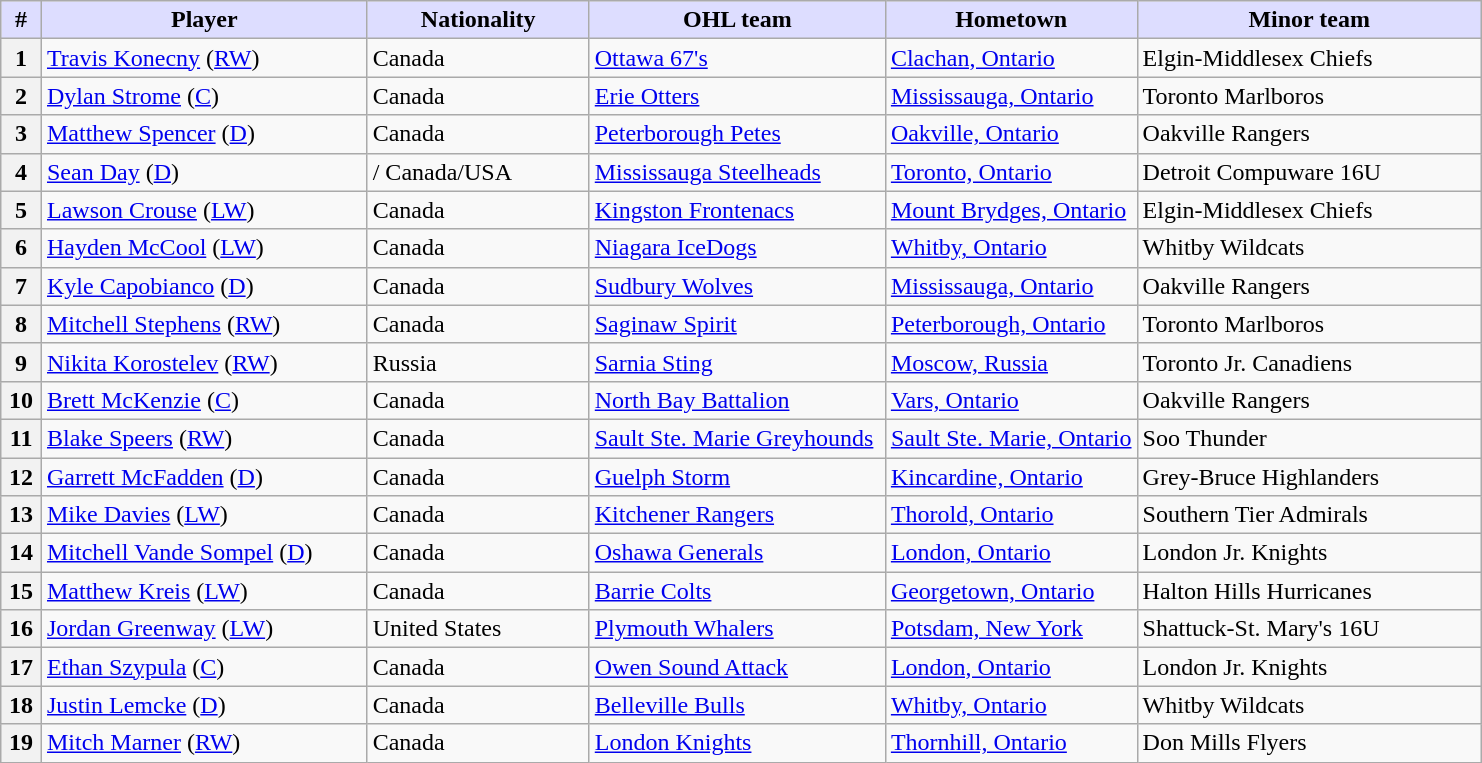<table class="wikitable">
<tr>
<th style="background:#ddf; width:2.75%;">#</th>
<th style="background:#ddf; width:22.0%;">Player</th>
<th style="background:#ddf; width:15.0%;">Nationality</th>
<th style="background:#ddf; width:20.0%;">OHL team</th>
<th style="background:#ddf; width:17.0%;">Hometown</th>
<th style="background:#ddf; width:100.0%;">Minor team</th>
</tr>
<tr>
<th>1</th>
<td><a href='#'>Travis Konecny</a> (<a href='#'>RW</a>)</td>
<td> Canada</td>
<td><a href='#'>Ottawa 67's</a></td>
<td><a href='#'>Clachan, Ontario</a></td>
<td>Elgin-Middlesex Chiefs</td>
</tr>
<tr>
<th>2</th>
<td><a href='#'>Dylan Strome</a> (<a href='#'>C</a>)</td>
<td> Canada</td>
<td><a href='#'>Erie Otters</a></td>
<td><a href='#'>Mississauga, Ontario</a></td>
<td>Toronto Marlboros</td>
</tr>
<tr>
<th>3</th>
<td><a href='#'>Matthew Spencer</a> (<a href='#'>D</a>)</td>
<td> Canada</td>
<td><a href='#'>Peterborough Petes</a></td>
<td><a href='#'>Oakville, Ontario</a></td>
<td>Oakville Rangers</td>
</tr>
<tr>
<th>4</th>
<td><a href='#'>Sean Day</a> (<a href='#'>D</a>)</td>
<td>/ Canada/USA</td>
<td><a href='#'>Mississauga Steelheads</a></td>
<td><a href='#'>Toronto, Ontario</a></td>
<td>Detroit Compuware 16U</td>
</tr>
<tr>
<th>5</th>
<td><a href='#'>Lawson Crouse</a> (<a href='#'>LW</a>)</td>
<td> Canada</td>
<td><a href='#'>Kingston Frontenacs</a></td>
<td><a href='#'>Mount Brydges, Ontario</a></td>
<td>Elgin-Middlesex Chiefs</td>
</tr>
<tr>
<th>6</th>
<td><a href='#'>Hayden McCool</a> (<a href='#'>LW</a>)</td>
<td> Canada</td>
<td><a href='#'>Niagara IceDogs</a></td>
<td><a href='#'>Whitby, Ontario</a></td>
<td>Whitby Wildcats</td>
</tr>
<tr>
<th>7</th>
<td><a href='#'>Kyle Capobianco</a> (<a href='#'>D</a>)</td>
<td> Canada</td>
<td><a href='#'>Sudbury Wolves</a></td>
<td><a href='#'>Mississauga, Ontario</a></td>
<td>Oakville Rangers</td>
</tr>
<tr>
<th>8</th>
<td><a href='#'>Mitchell Stephens</a> (<a href='#'>RW</a>)</td>
<td> Canada</td>
<td><a href='#'>Saginaw Spirit</a></td>
<td><a href='#'>Peterborough, Ontario</a></td>
<td>Toronto Marlboros</td>
</tr>
<tr>
<th>9</th>
<td><a href='#'>Nikita Korostelev</a> (<a href='#'>RW</a>)</td>
<td> Russia</td>
<td><a href='#'>Sarnia Sting</a></td>
<td><a href='#'>Moscow, Russia</a></td>
<td>Toronto Jr. Canadiens</td>
</tr>
<tr>
<th>10</th>
<td><a href='#'>Brett McKenzie</a> (<a href='#'>C</a>)</td>
<td> Canada</td>
<td><a href='#'>North Bay Battalion</a></td>
<td><a href='#'>Vars, Ontario</a></td>
<td>Oakville Rangers</td>
</tr>
<tr>
<th>11</th>
<td><a href='#'>Blake Speers</a> (<a href='#'>RW</a>)</td>
<td> Canada</td>
<td><a href='#'>Sault Ste. Marie Greyhounds</a></td>
<td><a href='#'>Sault Ste. Marie, Ontario</a></td>
<td>Soo Thunder</td>
</tr>
<tr>
<th>12</th>
<td><a href='#'>Garrett McFadden</a> (<a href='#'>D</a>)</td>
<td> Canada</td>
<td><a href='#'>Guelph Storm</a></td>
<td><a href='#'>Kincardine, Ontario</a></td>
<td>Grey-Bruce Highlanders</td>
</tr>
<tr>
<th>13</th>
<td><a href='#'>Mike Davies</a> (<a href='#'>LW</a>)</td>
<td> Canada</td>
<td><a href='#'>Kitchener Rangers</a></td>
<td><a href='#'>Thorold, Ontario</a></td>
<td>Southern Tier Admirals</td>
</tr>
<tr>
<th>14</th>
<td><a href='#'>Mitchell Vande Sompel</a> (<a href='#'>D</a>)</td>
<td> Canada</td>
<td><a href='#'>Oshawa Generals</a></td>
<td><a href='#'>London, Ontario</a></td>
<td>London Jr. Knights</td>
</tr>
<tr>
<th>15</th>
<td><a href='#'>Matthew Kreis</a> (<a href='#'>LW</a>)</td>
<td> Canada</td>
<td><a href='#'>Barrie Colts</a></td>
<td><a href='#'>Georgetown, Ontario</a></td>
<td>Halton Hills Hurricanes</td>
</tr>
<tr>
<th>16</th>
<td><a href='#'>Jordan Greenway</a> (<a href='#'>LW</a>)</td>
<td> United States</td>
<td><a href='#'>Plymouth Whalers</a></td>
<td><a href='#'>Potsdam, New York</a></td>
<td>Shattuck-St. Mary's 16U</td>
</tr>
<tr>
<th>17</th>
<td><a href='#'>Ethan Szypula</a> (<a href='#'>C</a>)</td>
<td> Canada</td>
<td><a href='#'>Owen Sound Attack</a></td>
<td><a href='#'>London, Ontario</a></td>
<td>London Jr. Knights</td>
</tr>
<tr>
<th>18</th>
<td><a href='#'>Justin Lemcke</a> (<a href='#'>D</a>)</td>
<td> Canada</td>
<td><a href='#'>Belleville Bulls</a></td>
<td><a href='#'>Whitby, Ontario</a></td>
<td>Whitby Wildcats</td>
</tr>
<tr>
<th>19</th>
<td><a href='#'>Mitch Marner</a> (<a href='#'>RW</a>)</td>
<td> Canada</td>
<td><a href='#'>London Knights</a></td>
<td><a href='#'>Thornhill, Ontario</a></td>
<td>Don Mills Flyers</td>
</tr>
</table>
